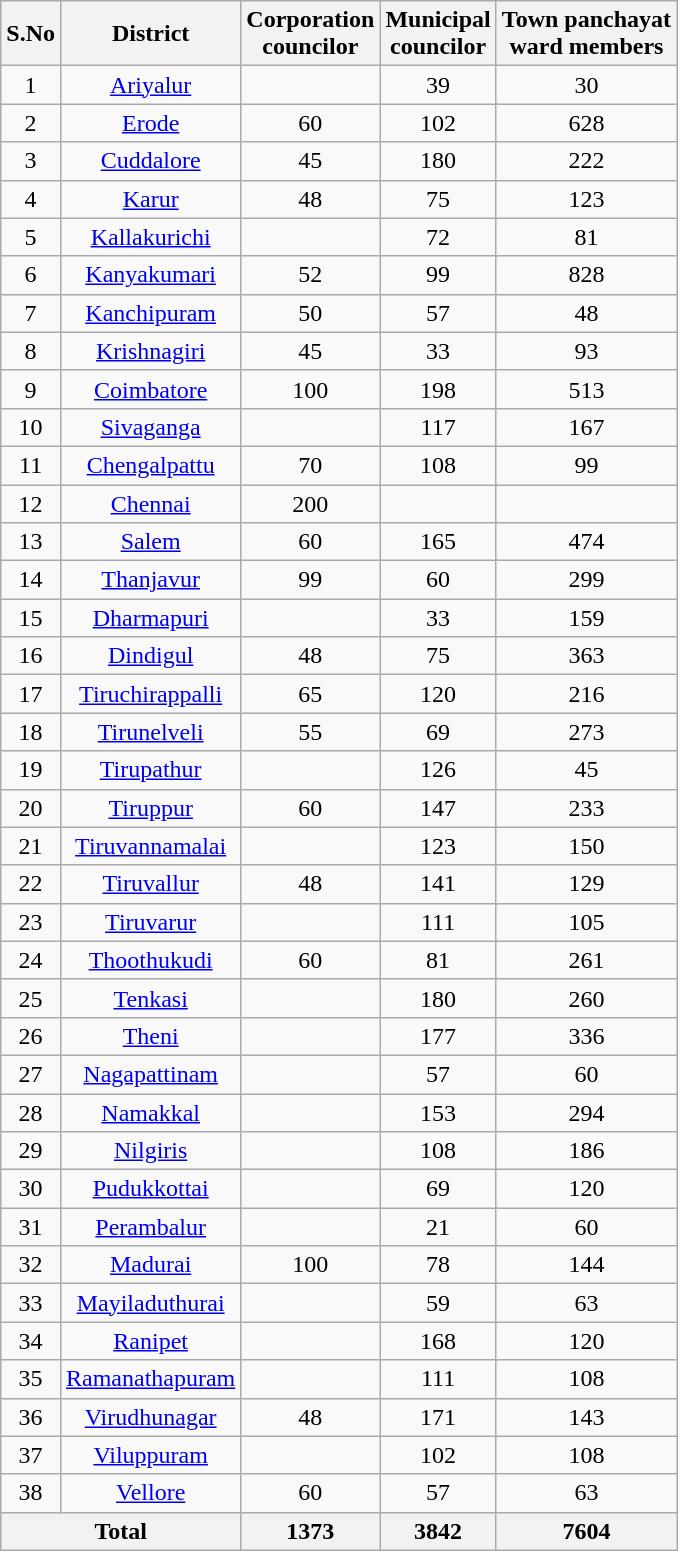<table class="wikitable sortable" style="text-align:center;">
<tr>
<th>S.No</th>
<th>District</th>
<th>Corporation <br>councilor</th>
<th>Municipal<br> councilor</th>
<th>Town panchayat <br> ward members</th>
</tr>
<tr>
<td>1</td>
<td><a href='#'>Ariyalur</a></td>
<td></td>
<td>39</td>
<td>30</td>
</tr>
<tr>
<td>2</td>
<td><a href='#'>Erode</a></td>
<td>60</td>
<td>102</td>
<td>628</td>
</tr>
<tr>
<td>3</td>
<td><a href='#'>Cuddalore</a></td>
<td>45</td>
<td>180</td>
<td>222</td>
</tr>
<tr>
<td>4</td>
<td><a href='#'>Karur</a></td>
<td>48</td>
<td>75</td>
<td>123</td>
</tr>
<tr>
<td>5</td>
<td><a href='#'>Kallakurichi</a></td>
<td></td>
<td>72</td>
<td>81</td>
</tr>
<tr>
<td>6</td>
<td><a href='#'>Kanyakumari</a></td>
<td>52</td>
<td>99</td>
<td>828</td>
</tr>
<tr>
<td>7</td>
<td><a href='#'>Kanchipuram</a></td>
<td>50</td>
<td>57</td>
<td>48</td>
</tr>
<tr>
<td>8</td>
<td><a href='#'>Krishnagiri</a></td>
<td>45</td>
<td>33</td>
<td>93</td>
</tr>
<tr>
<td>9</td>
<td><a href='#'>Coimbatore</a></td>
<td>100</td>
<td>198</td>
<td>513</td>
</tr>
<tr>
<td>10</td>
<td><a href='#'>Sivaganga</a></td>
<td></td>
<td>117</td>
<td>167</td>
</tr>
<tr>
<td>11</td>
<td><a href='#'>Chengalpattu</a></td>
<td>70</td>
<td>108</td>
<td>99</td>
</tr>
<tr>
<td>12</td>
<td><a href='#'>Chennai</a></td>
<td>200</td>
<td></td>
<td></td>
</tr>
<tr>
<td>13</td>
<td><a href='#'>Salem</a></td>
<td>60</td>
<td>165</td>
<td>474</td>
</tr>
<tr>
<td>14</td>
<td><a href='#'>Thanjavur</a></td>
<td>99</td>
<td>60</td>
<td>299</td>
</tr>
<tr>
<td>15</td>
<td><a href='#'>Dharmapuri</a></td>
<td></td>
<td>33</td>
<td>159</td>
</tr>
<tr>
<td>16</td>
<td><a href='#'>Dindigul</a></td>
<td>48</td>
<td>75</td>
<td>363</td>
</tr>
<tr>
<td>17</td>
<td><a href='#'>Tiruchirappalli</a></td>
<td>65</td>
<td>120</td>
<td>216</td>
</tr>
<tr>
<td>18</td>
<td><a href='#'>Tirunelveli</a></td>
<td>55</td>
<td>69</td>
<td>273</td>
</tr>
<tr>
<td>19</td>
<td><a href='#'>Tirupathur</a></td>
<td></td>
<td>126</td>
<td>45</td>
</tr>
<tr>
<td>20</td>
<td><a href='#'>Tiruppur</a></td>
<td>60</td>
<td>147</td>
<td>233</td>
</tr>
<tr>
<td>21</td>
<td><a href='#'>Tiruvannamalai</a></td>
<td></td>
<td>123</td>
<td>150</td>
</tr>
<tr>
<td>22</td>
<td><a href='#'>Tiruvallur</a></td>
<td>48</td>
<td>141</td>
<td>129</td>
</tr>
<tr>
<td>23</td>
<td><a href='#'>Tiruvarur</a></td>
<td></td>
<td>111</td>
<td>105</td>
</tr>
<tr>
<td>24</td>
<td><a href='#'>Thoothukudi</a></td>
<td>60</td>
<td>81</td>
<td>261</td>
</tr>
<tr>
<td>25</td>
<td><a href='#'>Tenkasi</a></td>
<td></td>
<td>180</td>
<td>260</td>
</tr>
<tr>
<td>26</td>
<td><a href='#'>Theni</a></td>
<td></td>
<td>177</td>
<td>336</td>
</tr>
<tr>
<td>27</td>
<td><a href='#'>Nagapattinam</a></td>
<td></td>
<td>57</td>
<td>60</td>
</tr>
<tr>
<td>28</td>
<td><a href='#'>Namakkal</a></td>
<td></td>
<td>153</td>
<td>294</td>
</tr>
<tr>
<td>29</td>
<td><a href='#'>Nilgiris</a></td>
<td></td>
<td>108</td>
<td>186</td>
</tr>
<tr>
<td>30</td>
<td><a href='#'>Pudukkottai</a></td>
<td></td>
<td>69</td>
<td>120</td>
</tr>
<tr>
<td>31</td>
<td><a href='#'>Perambalur</a></td>
<td></td>
<td>21</td>
<td>60</td>
</tr>
<tr>
<td>32</td>
<td><a href='#'>Madurai</a></td>
<td>100</td>
<td>78</td>
<td>144</td>
</tr>
<tr>
<td>33</td>
<td><a href='#'>Mayiladuthurai</a></td>
<td></td>
<td>59</td>
<td>63</td>
</tr>
<tr>
<td>34</td>
<td><a href='#'>Ranipet</a></td>
<td></td>
<td>168</td>
<td>120</td>
</tr>
<tr>
<td>35</td>
<td><a href='#'>Ramanathapuram</a></td>
<td></td>
<td>111</td>
<td>108</td>
</tr>
<tr>
<td>36</td>
<td><a href='#'>Virudhunagar</a></td>
<td>48</td>
<td>171</td>
<td>143</td>
</tr>
<tr>
<td>37</td>
<td><a href='#'>Viluppuram</a></td>
<td></td>
<td>102</td>
<td>108</td>
</tr>
<tr>
<td>38</td>
<td><a href='#'>Vellore</a></td>
<td>60</td>
<td>57</td>
<td>63</td>
</tr>
<tr>
<th colspan="2">Total</th>
<th>1373</th>
<th>3842</th>
<th>7604</th>
</tr>
</table>
